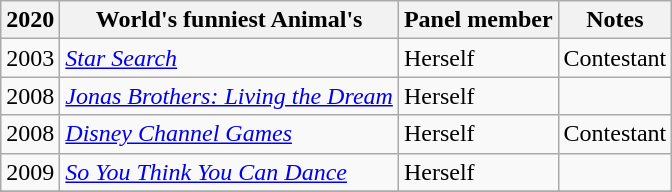<table class="wikitable">
<tr>
<th>2020</th>
<th>World's funniest Animal's</th>
<th>Panel member</th>
<th class="unsortable">Notes</th>
</tr>
<tr>
<td>2003</td>
<td><em><a href='#'>Star Search</a></em></td>
<td>Herself</td>
<td>Contestant</td>
</tr>
<tr>
<td>2008</td>
<td><em><a href='#'>Jonas Brothers: Living the Dream</a></em></td>
<td>Herself</td>
<td></td>
</tr>
<tr>
<td>2008</td>
<td><em><a href='#'>Disney Channel Games</a></em></td>
<td>Herself</td>
<td>Contestant</td>
</tr>
<tr>
<td>2009</td>
<td><em><a href='#'>So You Think You Can Dance</a></em></td>
<td>Herself</td>
<td></td>
</tr>
<tr>
</tr>
</table>
